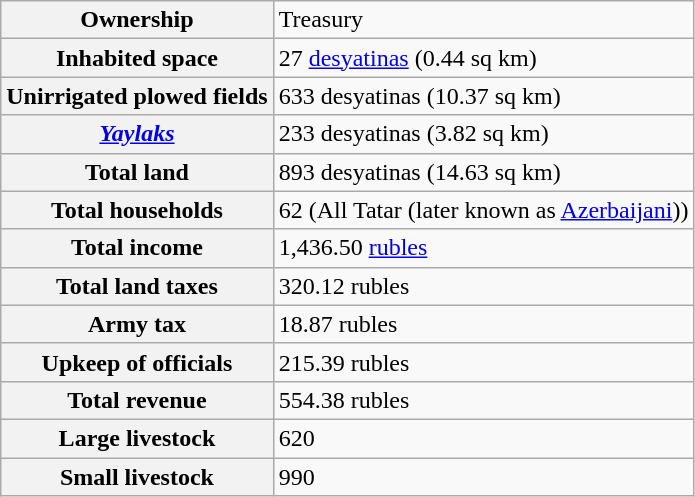<table class="wikitable">
<tr>
<th>Ownership</th>
<td>Treasury</td>
</tr>
<tr>
<th>Inhabited space</th>
<td>27 <a href='#'>desyatinas</a> (0.44 sq km)</td>
</tr>
<tr>
<th>Unirrigated plowed fields</th>
<td>633 desyatinas (10.37 sq km)</td>
</tr>
<tr>
<th><a href='#'><em>Yaylaks</em></a></th>
<td>233 desyatinas (3.82 sq km)</td>
</tr>
<tr>
<th>Total land</th>
<td>893 desyatinas (14.63 sq km)</td>
</tr>
<tr>
<th>Total households</th>
<td>62 (All Tatar (later known as <a href='#'>Azerbaijani</a>))</td>
</tr>
<tr>
<th>Total income</th>
<td>1,436.50 <a href='#'>rubles</a></td>
</tr>
<tr>
<th>Total land taxes</th>
<td>320.12 rubles</td>
</tr>
<tr>
<th>Army tax</th>
<td>18.87 rubles</td>
</tr>
<tr>
<th>Upkeep of officials</th>
<td>215.39 rubles</td>
</tr>
<tr>
<th>Total revenue</th>
<td>554.38 rubles</td>
</tr>
<tr>
<th>Large livestock</th>
<td>620</td>
</tr>
<tr>
<th>Small livestock</th>
<td>990</td>
</tr>
</table>
